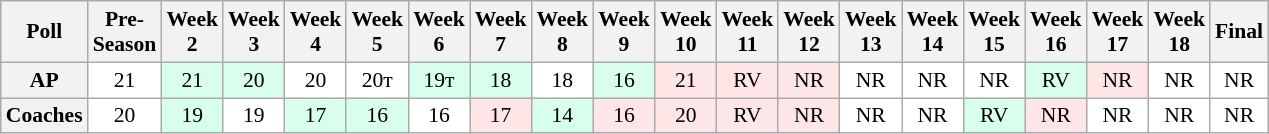<table class="wikitable" style="white-space:nowrap;font-size:90%">
<tr>
<th>Poll</th>
<th>Pre-<br>Season</th>
<th>Week<br>2</th>
<th>Week<br>3</th>
<th>Week<br>4</th>
<th>Week<br>5</th>
<th>Week<br>6</th>
<th>Week<br>7</th>
<th>Week<br>8</th>
<th>Week<br>9</th>
<th>Week<br>10</th>
<th>Week<br>11</th>
<th>Week<br>12</th>
<th>Week<br>13</th>
<th>Week<br>14</th>
<th>Week<br>15</th>
<th>Week<br>16</th>
<th>Week<br>17</th>
<th>Week<br>18</th>
<th>Final</th>
</tr>
<tr style="text-align:center;">
<th>AP</th>
<td style="background:#FFFFFF;">21</td>
<td style="background:#D8FFEB;">21</td>
<td style="background:#D8FFEB;">20</td>
<td style="background:#FFFFFF;">20</td>
<td style="background:#FFFFFF;">20т</td>
<td style="background:#D8FFEB;">19т</td>
<td style="background:#D8FFEB;">18</td>
<td style="background:#FFFFFF;">18</td>
<td style="background:#D8FFEB;">16</td>
<td style="background:#FFE6E6;">21</td>
<td style="background:#FFE6E6;">RV</td>
<td style="background:#FFE6E6;">NR</td>
<td style="background:#FFFFFF;">NR</td>
<td style="background:#FFFFFF;">NR</td>
<td style="background:#FFFFFF;">NR</td>
<td style="background:#D8FFEB;">RV</td>
<td style="background:#FFE6E6;">NR</td>
<td style="background:#FFFFFF;">NR</td>
<td style="background:#FFFFFF;">NR</td>
</tr>
<tr style="text-align:center;">
<th>Coaches</th>
<td style="background:#FFFFFF;">20</td>
<td style="background:#D8FFEB;">19</td>
<td style="background:#FFFFFF;">19</td>
<td style="background:#D8FFEB;">17</td>
<td style="background:#D8FFEB;">16</td>
<td style="background:#FFFFFF;">16</td>
<td style="background:#FFE6E6;">17</td>
<td style="background:#D8FFEB;">14</td>
<td style="background:#FFE6E6;">16</td>
<td style="background:#FFE6E6;">20</td>
<td style="background:#FFE6E6;">RV</td>
<td style="background:#FFE6E6;">NR</td>
<td style="background:#FFFFFF;">NR</td>
<td style="background:#FFFFFF;">NR</td>
<td style="background:#D8FFEB;">RV</td>
<td style="background:#FFE6E6;">NR</td>
<td style="background:#FFFFFF;">NR</td>
<td style="background:#FFFFFF;">NR</td>
<td style="background:#FFFFFF;">NR</td>
</tr>
</table>
